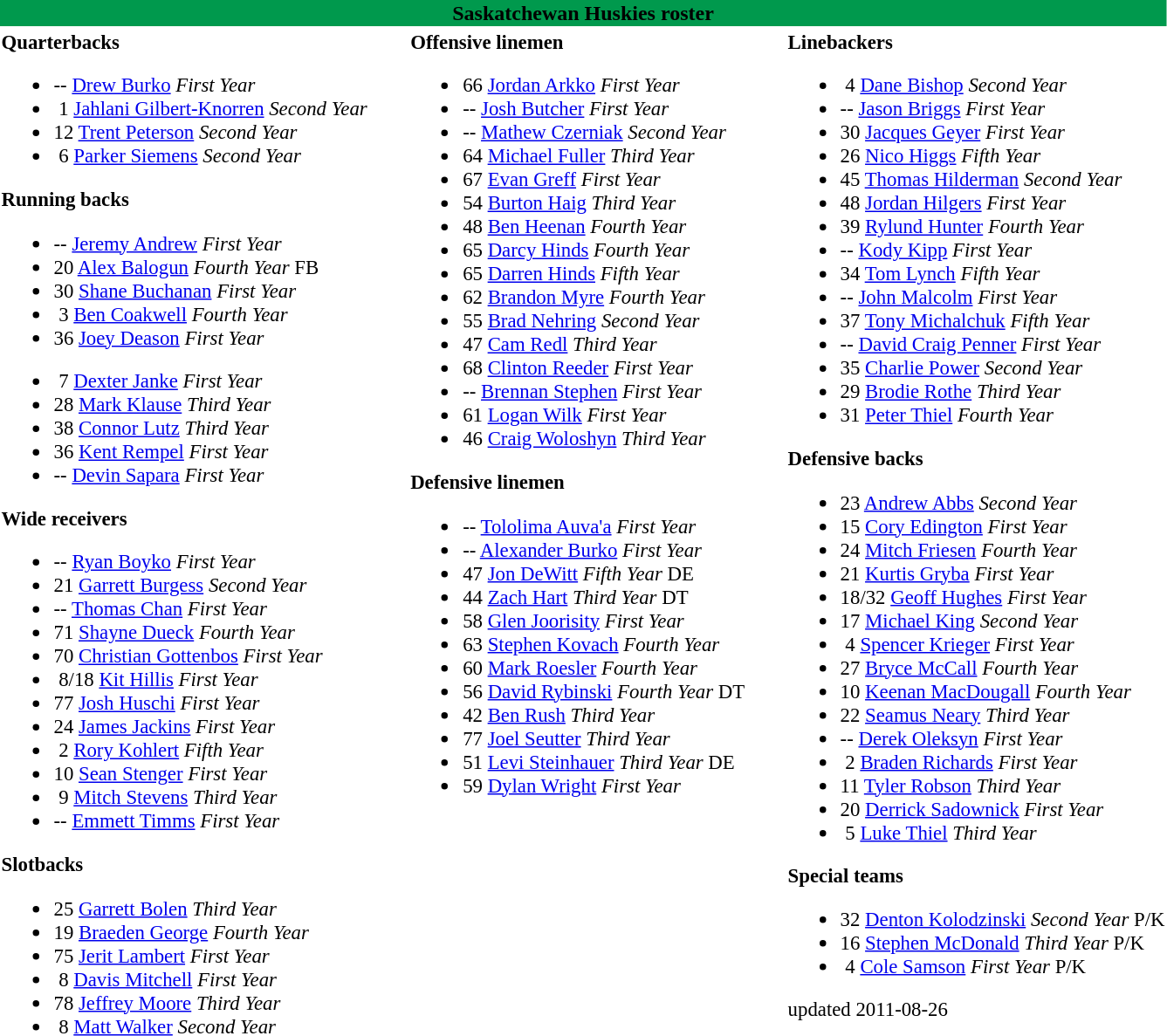<table class="toccolours" style="text-align: left;">
<tr>
<th colspan="7" style="background-color: #00994D;color:black;text-align:center;">Saskatchewan Huskies roster</th>
</tr>
<tr>
<td style="font-size: 95%;" valign="top"><strong>Quarterbacks</strong><br><ul><li>-- <a href='#'>Drew Burko</a> <em>First Year</em></li><li> 1 <a href='#'>Jahlani Gilbert-Knorren</a> <em>Second Year</em></li><li>12 <a href='#'>Trent Peterson</a> <em>Second Year</em></li><li> 6 <a href='#'>Parker Siemens</a> <em>Second Year</em></li></ul><strong>Running backs</strong><ul><li>-- <a href='#'>Jeremy Andrew</a> <em>First Year</em></li><li>20 <a href='#'>Alex Balogun</a> <em>Fourth Year</em> FB</li><li>30 <a href='#'>Shane Buchanan</a> <em>First Year</em></li><li> 3 <a href='#'>Ben Coakwell</a> <em>Fourth Year</em></li><li>36 <a href='#'>Joey Deason</a> <em>First Year</em></li></ul><ul><li> 7 <a href='#'>Dexter Janke</a> <em>First Year</em></li><li>28 <a href='#'>Mark Klause</a> <em>Third Year</em></li><li>38 <a href='#'>Connor Lutz</a> <em>Third Year</em></li><li>36 <a href='#'>Kent Rempel</a> <em>First Year</em></li><li>-- <a href='#'>Devin Sapara</a> <em>First Year</em></li></ul><strong>Wide receivers</strong><ul><li>-- <a href='#'>Ryan Boyko</a> <em>First Year</em></li><li>21 <a href='#'>Garrett Burgess</a> <em>Second Year</em></li><li>-- <a href='#'>Thomas Chan</a> <em>First Year</em></li><li>71 <a href='#'>Shayne Dueck</a> <em>Fourth Year</em></li><li>70 <a href='#'>Christian Gottenbos</a> <em>First Year</em></li><li> 8/18 <a href='#'>Kit Hillis</a> <em>First Year</em></li><li>77 <a href='#'>Josh Huschi</a> <em>First Year</em></li><li>24 <a href='#'>James Jackins</a> <em>First Year</em></li><li> 2 <a href='#'>Rory Kohlert</a> <em>Fifth Year</em></li><li>10 <a href='#'>Sean Stenger</a> <em>First Year</em></li><li> 9 <a href='#'>Mitch Stevens</a> <em>Third Year</em></li><li>-- <a href='#'>Emmett Timms</a> <em>First Year</em></li></ul><strong>Slotbacks</strong><ul><li>25 <a href='#'>Garrett Bolen</a> <em>Third Year</em></li><li>19 <a href='#'>Braeden George</a> <em>Fourth Year</em></li><li>75 <a href='#'>Jerit Lambert</a> <em>First Year</em></li><li> 8 <a href='#'>Davis Mitchell</a> <em>First Year</em></li><li>78 <a href='#'>Jeffrey Moore</a> <em>Third Year</em></li><li> 8 <a href='#'>Matt Walker</a> <em>Second Year</em></li></ul></td>
<td style="width: 25px;"></td>
<td style="font-size: 95%;" valign="top"><strong>Offensive linemen</strong><br><ul><li>66 <a href='#'>Jordan Arkko</a> <em>First Year</em></li><li>-- <a href='#'>Josh Butcher</a> <em>First Year</em></li><li>-- <a href='#'>Mathew Czerniak</a> <em>Second Year</em></li><li>64 <a href='#'>Michael Fuller</a> <em>Third Year</em></li><li>67 <a href='#'>Evan Greff</a> <em>First Year</em></li><li>54 <a href='#'>Burton Haig</a> <em>Third Year</em></li><li>48 <a href='#'>Ben Heenan</a> <em>Fourth Year</em></li><li>65 <a href='#'>Darcy Hinds</a> <em>Fourth Year</em></li><li>65 <a href='#'>Darren Hinds</a> <em>Fifth Year</em></li><li>62 <a href='#'>Brandon Myre</a> <em>Fourth Year</em></li><li>55 <a href='#'>Brad Nehring</a> <em>Second Year</em></li><li>47 <a href='#'>Cam Redl</a> <em>Third Year</em></li><li>68 <a href='#'>Clinton Reeder</a> <em>First Year</em></li><li>-- <a href='#'>Brennan Stephen</a> <em>First Year</em></li><li>61 <a href='#'>Logan Wilk</a> <em>First Year</em></li><li>46 <a href='#'>Craig Woloshyn</a> <em>Third Year</em></li></ul><strong>Defensive linemen</strong><ul><li>-- <a href='#'>Tololima Auva'a</a> <em>First Year</em></li><li>-- <a href='#'>Alexander Burko</a> <em>First Year</em></li><li>47 <a href='#'>Jon DeWitt</a> <em>Fifth Year</em> DE</li><li>44 <a href='#'>Zach Hart</a> <em>Third Year</em> DT</li><li>58 <a href='#'>Glen Joorisity</a> <em>First Year</em></li><li>63 <a href='#'>Stephen Kovach</a> <em>Fourth Year</em></li><li>60 <a href='#'>Mark Roesler</a> <em>Fourth Year</em></li><li>56 <a href='#'>David Rybinski</a> <em>Fourth Year</em> DT</li><li>42 <a href='#'>Ben Rush</a> <em>Third Year</em></li><li>77 <a href='#'>Joel Seutter</a> <em>Third Year</em></li><li>51 <a href='#'>Levi Steinhauer</a> <em>Third Year</em> DE</li><li>59 <a href='#'>Dylan Wright</a> <em>First Year</em></li></ul></td>
<td style="width: 25px;"></td>
<td style="font-size: 95%;" valign="top"><strong>Linebackers</strong><br><ul><li> 4 <a href='#'>Dane Bishop</a> <em>Second Year</em></li><li>-- <a href='#'>Jason Briggs</a> <em>First Year</em></li><li>30 <a href='#'>Jacques Geyer</a> <em>First Year</em></li><li>26 <a href='#'>Nico Higgs</a> <em>Fifth Year</em></li><li>45 <a href='#'>Thomas Hilderman</a> <em>Second Year</em></li><li>48 <a href='#'>Jordan Hilgers</a> <em>First Year</em></li><li>39 <a href='#'>Rylund Hunter</a> <em>Fourth Year</em></li><li>-- <a href='#'>Kody Kipp</a> <em>First Year</em></li><li>34 <a href='#'>Tom Lynch</a> <em>Fifth Year</em></li><li>-- <a href='#'>John Malcolm</a> <em>First Year</em></li><li>37 <a href='#'>Tony Michalchuk</a> <em>Fifth Year</em></li><li>-- <a href='#'>David Craig Penner</a> <em>First Year</em></li><li>35 <a href='#'>Charlie Power</a> <em>Second Year</em></li><li>29 <a href='#'>Brodie Rothe</a> <em>Third Year</em></li><li>31 <a href='#'>Peter Thiel</a> <em>Fourth Year</em></li></ul><strong>Defensive backs</strong><ul><li>23 <a href='#'>Andrew Abbs</a> <em>Second Year</em></li><li>15 <a href='#'>Cory Edington</a> <em>First Year</em></li><li>24 <a href='#'>Mitch Friesen</a> <em>Fourth Year</em></li><li>21 <a href='#'>Kurtis Gryba</a> <em>First Year</em></li><li>18/32 <a href='#'>Geoff Hughes</a> <em>First Year</em></li><li>17 <a href='#'>Michael King</a> <em>Second Year</em></li><li> 4 <a href='#'>Spencer Krieger</a> <em>First Year</em></li><li>27 <a href='#'>Bryce McCall</a> <em>Fourth Year</em></li><li>10 <a href='#'>Keenan MacDougall</a> <em>Fourth Year</em></li><li>22 <a href='#'>Seamus Neary</a> <em>Third Year</em></li><li>-- <a href='#'>Derek Oleksyn</a> <em>First Year</em></li><li> 2 <a href='#'>Braden Richards</a> <em>First Year</em></li><li>11 <a href='#'>Tyler Robson</a> <em>Third Year</em></li><li>20 <a href='#'>Derrick Sadownick</a> <em>First Year</em></li><li> 5 <a href='#'>Luke Thiel</a> <em>Third Year</em></li></ul><strong>Special teams</strong><ul><li>32 <a href='#'>Denton Kolodzinski</a> <em>Second Year</em> P/K</li><li>16 <a href='#'>Stephen McDonald</a> <em>Third Year</em> P/K</li><li> 4 <a href='#'>Cole Samson</a> <em>First Year</em> P/K</li></ul><span></span> updated 2011-08-26<br></td>
</tr>
<tr>
</tr>
</table>
